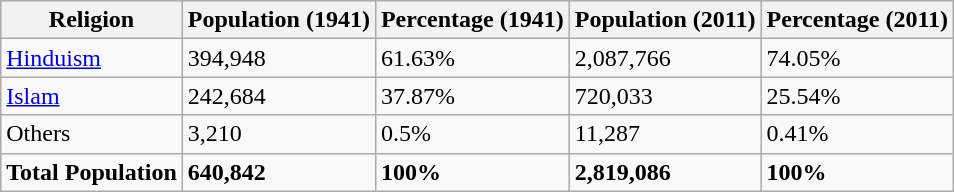<table class="wikitable sortable">
<tr>
<th>Religion</th>
<th>Population (1941)</th>
<th>Percentage (1941)</th>
<th>Population (2011)</th>
<th>Percentage (2011)</th>
</tr>
<tr>
<td><a href='#'>Hinduism</a> </td>
<td>394,948</td>
<td>61.63%</td>
<td>2,087,766</td>
<td>74.05%</td>
</tr>
<tr>
<td><a href='#'>Islam</a> </td>
<td>242,684</td>
<td>37.87%</td>
<td>720,033</td>
<td>25.54%</td>
</tr>
<tr>
<td>Others</td>
<td>3,210</td>
<td>0.5%</td>
<td>11,287</td>
<td>0.41%</td>
</tr>
<tr>
<td><strong>Total Population</strong></td>
<td><strong>640,842</strong></td>
<td><strong>100%</strong></td>
<td><strong>2,819,086</strong></td>
<td><strong>100%</strong></td>
</tr>
</table>
